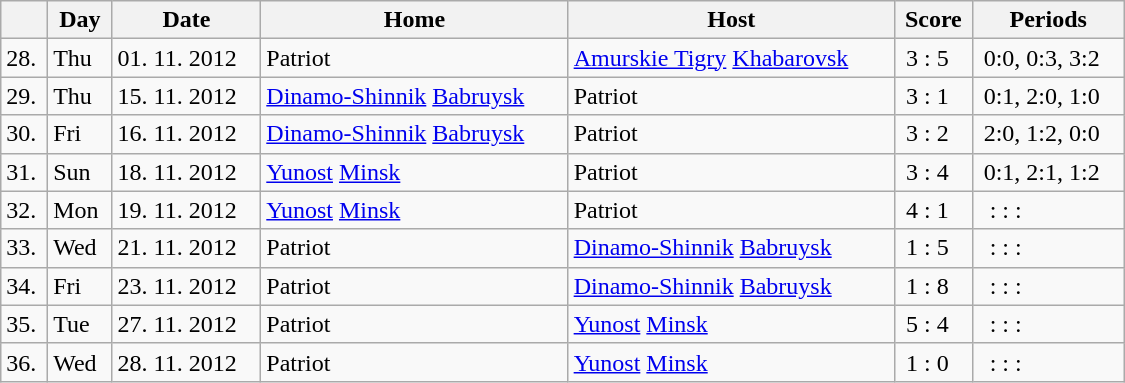<table class="wikitable" width="750" style="font-size:100%;">
<tr>
<th></th>
<th>Day</th>
<th>Date</th>
<th>Home</th>
<th>Host</th>
<th>Score</th>
<th>Periods</th>
</tr>
<tr>
<td>28.</td>
<td>Thu</td>
<td>01. 11. 2012</td>
<td> Patriot</td>
<td> <a href='#'>Amurskie Tigry</a> <a href='#'>Khabarovsk</a></td>
<td> 3 : 5</td>
<td> 0:0, 0:3, 3:2</td>
</tr>
<tr>
<td>29.</td>
<td>Thu</td>
<td>15. 11. 2012</td>
<td> <a href='#'>Dinamo-Shinnik</a> <a href='#'>Babruysk</a></td>
<td> Patriot</td>
<td> 3 : 1</td>
<td> 0:1, 2:0, 1:0</td>
</tr>
<tr>
<td>30.</td>
<td>Fri</td>
<td>16. 11. 2012</td>
<td> <a href='#'>Dinamo-Shinnik</a> <a href='#'>Babruysk</a></td>
<td> Patriot</td>
<td> 3 : 2</td>
<td> 2:0, 1:2, 0:0</td>
</tr>
<tr>
<td>31.</td>
<td>Sun</td>
<td>18. 11. 2012</td>
<td> <a href='#'>Yunost</a> <a href='#'>Minsk</a></td>
<td> Patriot</td>
<td> 3 : 4</td>
<td> 0:1, 2:1, 1:2</td>
</tr>
<tr>
<td>32.</td>
<td>Mon</td>
<td>19. 11. 2012</td>
<td> <a href='#'>Yunost</a> <a href='#'>Minsk</a></td>
<td> Patriot</td>
<td> 4 : 1</td>
<td>  :  :  :</td>
</tr>
<tr>
<td>33.</td>
<td>Wed</td>
<td>21. 11. 2012</td>
<td> Patriot</td>
<td> <a href='#'>Dinamo-Shinnik</a> <a href='#'>Babruysk</a></td>
<td> 1 : 5</td>
<td>  :  :  :</td>
</tr>
<tr>
<td>34.</td>
<td>Fri</td>
<td>23. 11. 2012</td>
<td> Patriot</td>
<td> <a href='#'>Dinamo-Shinnik</a> <a href='#'>Babruysk</a></td>
<td> 1 : 8</td>
<td>  :  :  :</td>
</tr>
<tr>
<td>35.</td>
<td>Tue</td>
<td>27. 11. 2012</td>
<td> Patriot</td>
<td> <a href='#'>Yunost</a> <a href='#'>Minsk</a></td>
<td> 5 : 4</td>
<td>  :  :  :</td>
</tr>
<tr>
<td>36.</td>
<td>Wed</td>
<td>28. 11. 2012</td>
<td> Patriot</td>
<td> <a href='#'>Yunost</a> <a href='#'>Minsk</a></td>
<td> 1 : 0</td>
<td>  :  :  :</td>
</tr>
</table>
